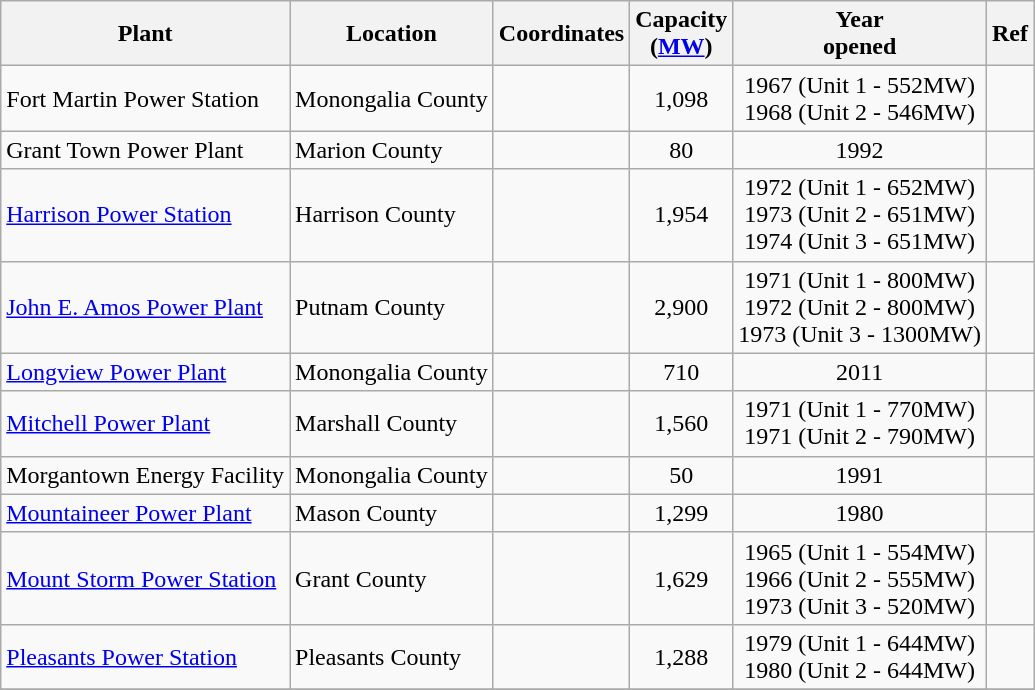<table class="wikitable sortable">
<tr>
<th>Plant</th>
<th>Location</th>
<th>Coordinates</th>
<th>Capacity<br>(<a href='#'>MW</a>)</th>
<th>Year<br>opened</th>
<th>Ref</th>
</tr>
<tr>
<td>Fort Martin Power Station</td>
<td>Monongalia County</td>
<td></td>
<td align="center">1,098</td>
<td align="center">1967 (Unit 1 - 552MW)<br>1968 (Unit 2 - 546MW)</td>
<td></td>
</tr>
<tr>
<td>Grant Town Power Plant</td>
<td>Marion County</td>
<td></td>
<td align="center">80</td>
<td align="center">1992</td>
<td></td>
</tr>
<tr>
<td><a href='#'>Harrison Power Station</a></td>
<td>Harrison County</td>
<td></td>
<td align="center">1,954</td>
<td align="center">1972 (Unit 1 - 652MW)<br>1973 (Unit 2 - 651MW)<br>1974 (Unit 3 - 651MW)</td>
<td></td>
</tr>
<tr>
<td><a href='#'>John E. Amos Power Plant</a></td>
<td>Putnam County</td>
<td></td>
<td align="center">2,900</td>
<td align="center">1971 (Unit 1 - 800MW)<br>1972 (Unit 2 - 800MW)<br>1973 (Unit 3 - 1300MW)</td>
<td></td>
</tr>
<tr>
<td><a href='#'>Longview Power Plant</a></td>
<td>Monongalia County</td>
<td></td>
<td align="center">710</td>
<td align="center">2011</td>
<td></td>
</tr>
<tr>
<td><a href='#'>Mitchell Power Plant</a></td>
<td>Marshall County</td>
<td></td>
<td align="center">1,560</td>
<td align="center">1971 (Unit 1 - 770MW)<br>1971 (Unit 2 - 790MW)</td>
<td></td>
</tr>
<tr>
<td>Morgantown Energy Facility</td>
<td>Monongalia County</td>
<td></td>
<td align="center">50</td>
<td align="center">1991</td>
<td></td>
</tr>
<tr>
<td><a href='#'>Mountaineer Power Plant</a></td>
<td>Mason County</td>
<td></td>
<td align="center">1,299</td>
<td align="center">1980</td>
<td></td>
</tr>
<tr>
<td><a href='#'>Mount Storm Power Station</a></td>
<td>Grant County</td>
<td></td>
<td align="center">1,629</td>
<td align="center">1965 (Unit 1 - 554MW)<br>1966 (Unit 2 - 555MW)<br>1973 (Unit 3 - 520MW)</td>
<td></td>
</tr>
<tr>
<td><a href='#'>Pleasants Power Station</a></td>
<td>Pleasants County</td>
<td></td>
<td align="center">1,288</td>
<td align="center">1979 (Unit 1 - 644MW)<br>1980 (Unit 2 - 644MW)</td>
<td></td>
</tr>
<tr>
</tr>
</table>
